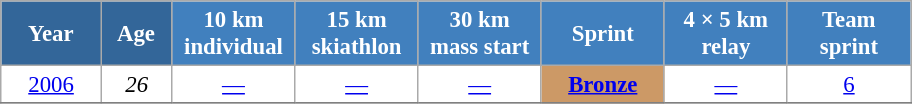<table class="wikitable" style="font-size:95%; text-align:center; border:grey solid 1px; border-collapse:collapse; background:#ffffff;">
<tr>
<th style="background-color:#369; color:white; width:60px;"> Year </th>
<th style="background-color:#369; color:white; width:40px;"> Age </th>
<th style="background-color:#4180be; color:white; width:75px;"> 10 km <br> individual </th>
<th style="background-color:#4180be; color:white; width:75px;"> 15 km <br> skiathlon </th>
<th style="background-color:#4180be; color:white; width:75px;"> 30 km <br> mass start </th>
<th style="background-color:#4180be; color:white; width:75px;"> Sprint </th>
<th style="background-color:#4180be; color:white; width:75px;"> 4 × 5 km <br> relay </th>
<th style="background-color:#4180be; color:white; width:75px;"> Team <br> sprint </th>
</tr>
<tr>
<td><a href='#'>2006</a></td>
<td><em>26</em></td>
<td><a href='#'>—</a></td>
<td><a href='#'>—</a></td>
<td><a href='#'>—</a></td>
<td bgcolor="cc9966"><a href='#'><strong>Bronze</strong></a></td>
<td><a href='#'>—</a></td>
<td><a href='#'>6</a></td>
</tr>
<tr>
</tr>
</table>
